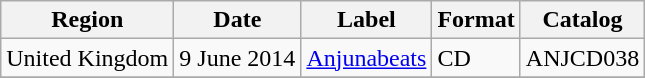<table class=wikitable>
<tr>
<th>Region</th>
<th>Date</th>
<th>Label</th>
<th>Format</th>
<th>Catalog</th>
</tr>
<tr>
<td>United Kingdom</td>
<td>9 June 2014</td>
<td><a href='#'>Anjunabeats</a></td>
<td>CD</td>
<td>ANJCD038</td>
</tr>
<tr>
</tr>
</table>
